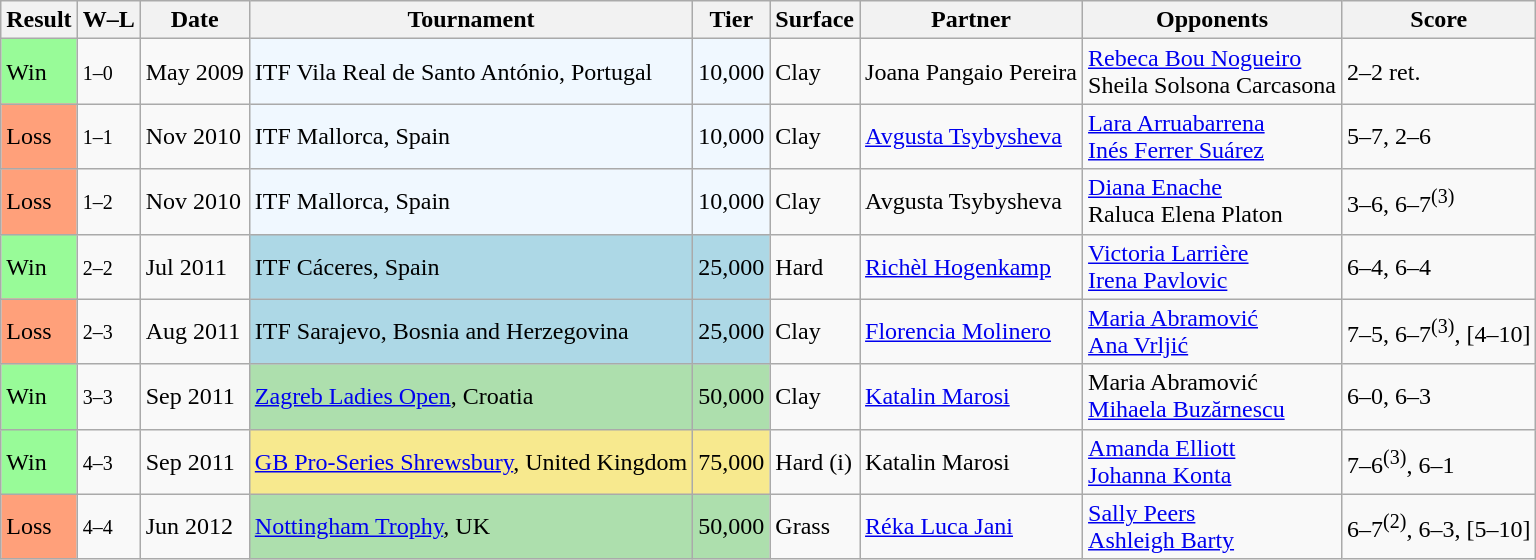<table class="sortable wikitable">
<tr>
<th>Result</th>
<th class=unsortable>W–L</th>
<th>Date</th>
<th>Tournament</th>
<th>Tier</th>
<th>Surface</th>
<th>Partner</th>
<th>Opponents</th>
<th class=unsortable>Score</th>
</tr>
<tr>
<td style="background:#98FB98;">Win</td>
<td><small>1–0</small></td>
<td>May 2009</td>
<td bgcolor=f0f8ff>ITF Vila Real de Santo António, Portugal</td>
<td bgcolor=f0f8ff>10,000</td>
<td>Clay</td>
<td> Joana Pangaio Pereira</td>
<td> <a href='#'>Rebeca Bou Nogueiro</a> <br>  Sheila Solsona Carcasona</td>
<td>2–2 ret.</td>
</tr>
<tr>
<td style="background:#ffa07a;">Loss</td>
<td><small>1–1</small></td>
<td>Nov 2010</td>
<td bgcolor=f0f8ff>ITF Mallorca, Spain</td>
<td bgcolor=f0f8ff>10,000</td>
<td>Clay</td>
<td> <a href='#'>Avgusta Tsybysheva</a></td>
<td> <a href='#'>Lara Arruabarrena</a> <br>  <a href='#'>Inés Ferrer Suárez</a></td>
<td>5–7, 2–6</td>
</tr>
<tr>
<td style="background:#ffa07a;">Loss</td>
<td><small>1–2</small></td>
<td>Nov 2010</td>
<td bgcolor=f0f8ff>ITF Mallorca, Spain</td>
<td bgcolor=f0f8ff>10,000</td>
<td>Clay</td>
<td> Avgusta Tsybysheva</td>
<td> <a href='#'>Diana Enache</a> <br>  Raluca Elena Platon</td>
<td>3–6, 6–7<sup>(3)</sup></td>
</tr>
<tr>
<td style="background:#98FB98;">Win</td>
<td><small>2–2</small></td>
<td>Jul 2011</td>
<td bgcolor=lightblue>ITF Cáceres, Spain</td>
<td bgcolor=lightblue>25,000</td>
<td>Hard</td>
<td> <a href='#'>Richèl Hogenkamp</a></td>
<td> <a href='#'>Victoria Larrière</a> <br>  <a href='#'>Irena Pavlovic</a></td>
<td>6–4, 6–4</td>
</tr>
<tr>
<td style="background:#ffa07a;">Loss</td>
<td><small>2–3</small></td>
<td>Aug 2011</td>
<td bgcolor=lightblue>ITF Sarajevo, Bosnia and Herzegovina</td>
<td bgcolor=lightblue>25,000</td>
<td>Clay</td>
<td> <a href='#'>Florencia Molinero</a></td>
<td> <a href='#'>Maria Abramović</a> <br>  <a href='#'>Ana Vrljić</a></td>
<td>7–5, 6–7<sup>(3)</sup>, [4–10]</td>
</tr>
<tr style="background:;">
<td style="background:#98FB98;">Win</td>
<td><small>3–3</small></td>
<td>Sep 2011</td>
<td bgcolor=addfad><a href='#'>Zagreb Ladies Open</a>, Croatia</td>
<td bgcolor=addfad>50,000</td>
<td>Clay</td>
<td> <a href='#'>Katalin Marosi</a></td>
<td> Maria Abramović <br>  <a href='#'>Mihaela Buzărnescu</a></td>
<td>6–0, 6–3</td>
</tr>
<tr>
<td style="background:#98FB98;">Win</td>
<td><small>4–3</small></td>
<td>Sep 2011</td>
<td bgcolor=f7e98e><a href='#'>GB Pro-Series Shrewsbury</a>, United Kingdom</td>
<td bgcolor=f7e98e>75,000</td>
<td>Hard (i)</td>
<td> Katalin Marosi</td>
<td> <a href='#'>Amanda Elliott</a> <br>  <a href='#'>Johanna Konta</a></td>
<td>7–6<sup>(3)</sup>, 6–1</td>
</tr>
<tr style="background:;">
<td style="background:#ffa07a;">Loss</td>
<td><small>4–4</small></td>
<td>Jun 2012</td>
<td bgcolor=addfad><a href='#'>Nottingham Trophy</a>, UK</td>
<td bgcolor=addfad>50,000</td>
<td>Grass</td>
<td> <a href='#'>Réka Luca Jani</a></td>
<td> <a href='#'>Sally Peers</a> <br>  <a href='#'>Ashleigh Barty</a></td>
<td>6–7<sup>(2)</sup>, 6–3, [5–10]</td>
</tr>
</table>
